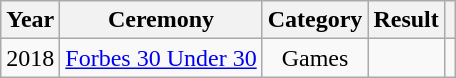<table class="wikitable plainrowheaders" style="text-align:center;">
<tr>
<th>Year</th>
<th>Ceremony</th>
<th>Category</th>
<th>Result</th>
<th></th>
</tr>
<tr>
<td>2018</td>
<td><a href='#'>Forbes 30 Under 30</a></td>
<td>Games</td>
<td></td>
<td align="center"></td>
</tr>
</table>
